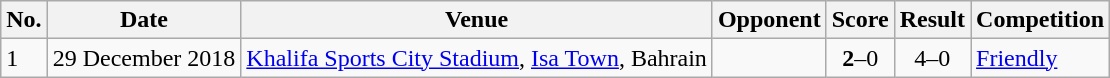<table class="wikitable plainrowheaders">
<tr>
<th>No.</th>
<th>Date</th>
<th>Venue</th>
<th>Opponent</th>
<th>Score</th>
<th>Result</th>
<th>Competition</th>
</tr>
<tr>
<td>1</td>
<td>29 December 2018</td>
<td><a href='#'>Khalifa Sports City Stadium</a>, <a href='#'>Isa Town</a>, Bahrain</td>
<td></td>
<td align=center><strong>2</strong>–0</td>
<td align="center">4–0</td>
<td><a href='#'>Friendly</a></td>
</tr>
</table>
